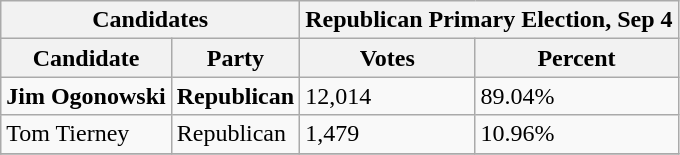<table class=wikitable>
<tr>
<th colspan=2>Candidates</th>
<th colspan=2>Republican Primary Election, Sep 4</th>
</tr>
<tr>
<th>Candidate</th>
<th>Party</th>
<th>Votes</th>
<th>Percent</th>
</tr>
<tr>
<td><strong>Jim Ogonowski</strong></td>
<td><strong>Republican</strong></td>
<td>12,014</td>
<td>89.04%</td>
</tr>
<tr>
<td>Tom Tierney</td>
<td>Republican</td>
<td>1,479</td>
<td>10.96%</td>
</tr>
<tr>
</tr>
</table>
